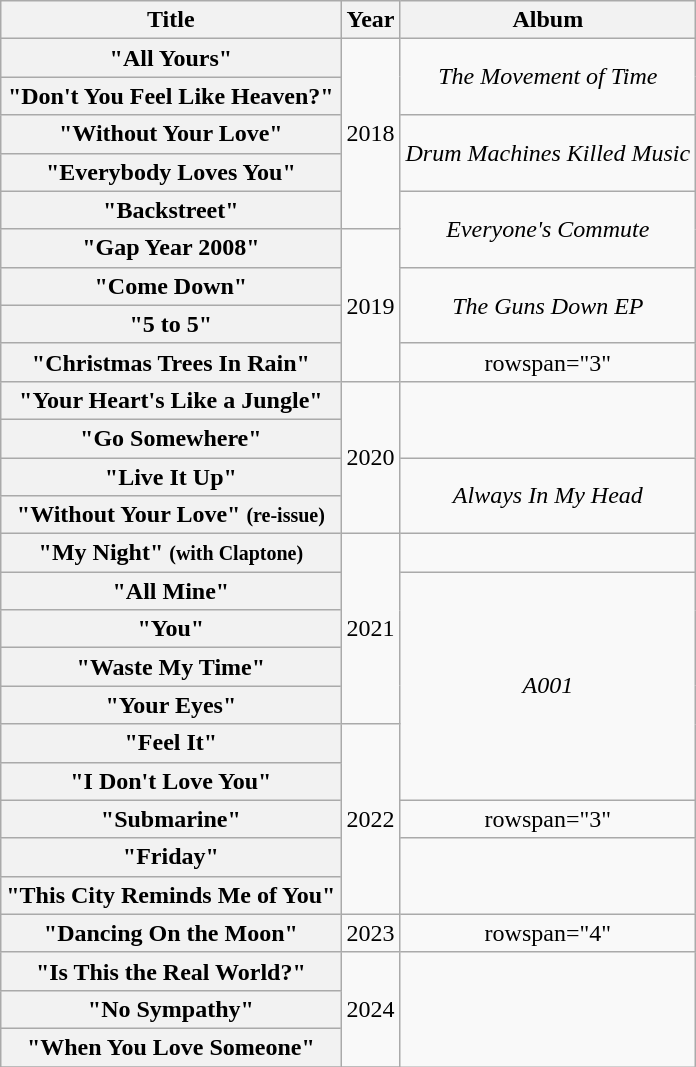<table class="wikitable plainrowheaders" style="text-align:center;">
<tr>
<th scope="col">Title</th>
<th scope="col">Year</th>
<th scope="col">Album</th>
</tr>
<tr>
<th scope="row">"All Yours"</th>
<td rowspan="5">2018</td>
<td rowspan="2"><em>The Movement of Time</em></td>
</tr>
<tr>
<th scope="row">"Don't You Feel Like Heaven?"</th>
</tr>
<tr>
<th scope="row">"Without Your Love"</th>
<td rowspan="2"><em>Drum Machines Killed Music</em></td>
</tr>
<tr>
<th scope="row">"Everybody Loves You"</th>
</tr>
<tr>
<th scope="row">"Backstreet"</th>
<td rowspan="2"><em>Everyone's Commute</em></td>
</tr>
<tr>
<th scope="row">"Gap Year 2008"</th>
<td rowspan="4">2019</td>
</tr>
<tr>
<th scope="row">"Come Down"</th>
<td rowspan="2"><em>The Guns Down EP</em></td>
</tr>
<tr>
<th scope="row">"5 to 5"</th>
</tr>
<tr>
<th scope="row">"Christmas Trees In Rain"</th>
<td>rowspan="3" </td>
</tr>
<tr>
<th scope="row">"Your Heart's Like a Jungle"</th>
<td rowspan="4">2020</td>
</tr>
<tr>
<th scope="row">"Go Somewhere"</th>
</tr>
<tr>
<th scope="row">"Live It Up"</th>
<td rowspan="2"><em>Always In My Head</em></td>
</tr>
<tr>
<th scope="row">"Without Your Love" <small>(re-issue)</small></th>
</tr>
<tr>
<th scope="row">"My Night" <small>(with Claptone)</small></th>
<td rowspan="5">2021</td>
<td></td>
</tr>
<tr>
<th scope="row">"All Mine"</th>
<td rowspan="6"><em>A001</em></td>
</tr>
<tr>
<th scope="row">"You"</th>
</tr>
<tr>
<th scope="row">"Waste My Time"</th>
</tr>
<tr>
<th scope="row">"Your Eyes"</th>
</tr>
<tr>
<th scope="row">"Feel It"</th>
<td rowspan="5">2022</td>
</tr>
<tr>
<th scope="row">"I Don't Love You"</th>
</tr>
<tr>
<th scope="row">"Submarine"</th>
<td>rowspan="3" </td>
</tr>
<tr>
<th scope="row">"Friday"</th>
</tr>
<tr>
<th scope="row">"This City Reminds Me of You"</th>
</tr>
<tr>
<th scope="row">"Dancing On the Moon"</th>
<td>2023</td>
<td>rowspan="4" </td>
</tr>
<tr>
<th scope="row">"Is This the Real World?"</th>
<td rowspan="3">2024</td>
</tr>
<tr>
<th scope="row">"No Sympathy"</th>
</tr>
<tr>
<th scope="row">"When You Love Someone"</th>
</tr>
<tr>
</tr>
</table>
